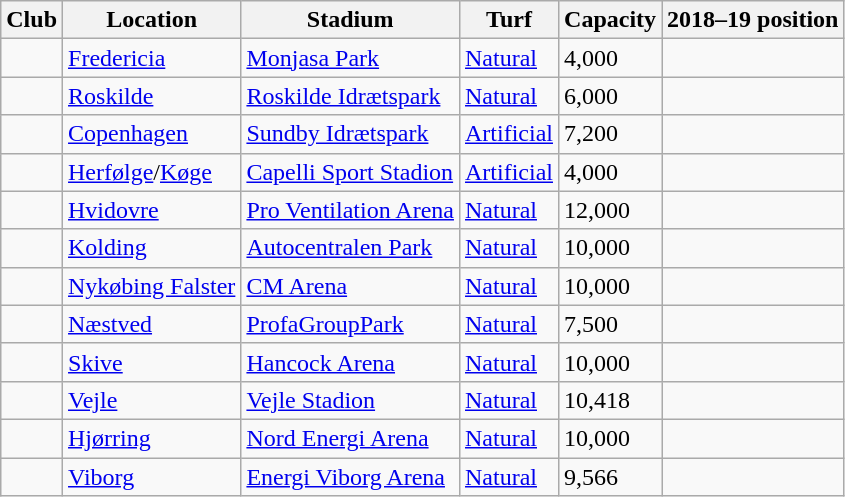<table class="wikitable sortable">
<tr>
<th>Club</th>
<th>Location</th>
<th>Stadium</th>
<th>Turf</th>
<th>Capacity</th>
<th>2018–19 position</th>
</tr>
<tr>
<td></td>
<td><a href='#'>Fredericia</a></td>
<td><a href='#'>Monjasa Park</a></td>
<td><a href='#'>Natural</a></td>
<td>4,000</td>
<td></td>
</tr>
<tr>
<td></td>
<td><a href='#'>Roskilde</a></td>
<td><a href='#'>Roskilde Idrætspark</a></td>
<td><a href='#'>Natural</a></td>
<td>6,000</td>
<td></td>
</tr>
<tr>
<td></td>
<td><a href='#'>Copenhagen</a></td>
<td><a href='#'>Sundby Idrætspark</a></td>
<td><a href='#'>Artificial</a></td>
<td>7,200</td>
<td></td>
</tr>
<tr>
<td></td>
<td><a href='#'>Herfølge</a>/<a href='#'>Køge</a></td>
<td><a href='#'>Capelli Sport Stadion</a></td>
<td><a href='#'>Artificial</a></td>
<td>4,000</td>
<td></td>
</tr>
<tr>
<td></td>
<td><a href='#'>Hvidovre</a></td>
<td><a href='#'>Pro Ventilation Arena</a></td>
<td><a href='#'>Natural</a></td>
<td>12,000</td>
<td></td>
</tr>
<tr>
<td></td>
<td><a href='#'>Kolding</a></td>
<td><a href='#'>Autocentralen Park</a></td>
<td><a href='#'>Natural</a></td>
<td>10,000</td>
<td></td>
</tr>
<tr>
<td></td>
<td><a href='#'>Nykøbing Falster</a></td>
<td><a href='#'>CM Arena</a></td>
<td><a href='#'>Natural</a></td>
<td>10,000</td>
<td></td>
</tr>
<tr>
<td></td>
<td><a href='#'>Næstved</a></td>
<td><a href='#'>ProfaGroupPark</a></td>
<td><a href='#'>Natural</a></td>
<td>7,500</td>
<td></td>
</tr>
<tr>
<td></td>
<td><a href='#'>Skive</a></td>
<td><a href='#'>Hancock Arena</a></td>
<td><a href='#'>Natural</a></td>
<td>10,000</td>
<td></td>
</tr>
<tr>
<td></td>
<td><a href='#'>Vejle</a></td>
<td><a href='#'>Vejle Stadion</a></td>
<td><a href='#'>Natural</a></td>
<td>10,418</td>
<td></td>
</tr>
<tr>
<td></td>
<td><a href='#'>Hjørring</a></td>
<td><a href='#'>Nord Energi Arena</a></td>
<td><a href='#'>Natural</a></td>
<td>10,000</td>
<td></td>
</tr>
<tr>
<td></td>
<td><a href='#'>Viborg</a></td>
<td><a href='#'>Energi Viborg Arena</a></td>
<td><a href='#'>Natural</a></td>
<td>9,566</td>
<td></td>
</tr>
</table>
